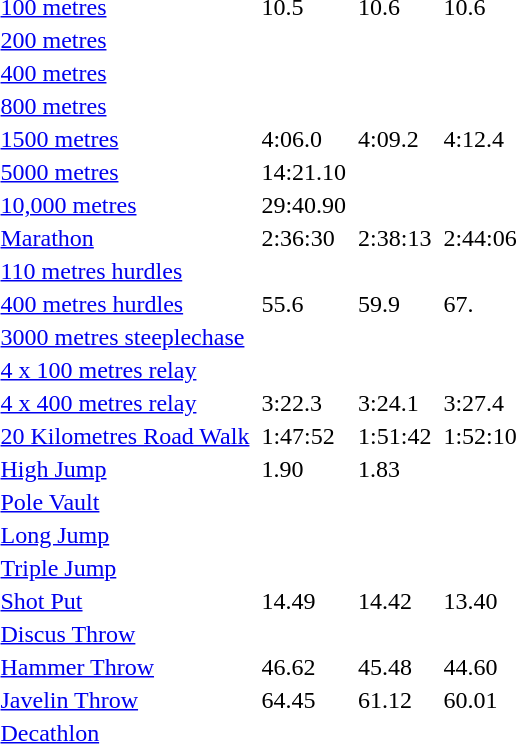<table>
<tr>
<td><a href='#'>100 metres</a></td>
<td></td>
<td>10.5</td>
<td></td>
<td>10.6</td>
<td></td>
<td>10.6</td>
</tr>
<tr>
<td><a href='#'>200 metres</a></td>
<td></td>
<td></td>
<td></td>
<td></td>
<td></td>
<td></td>
</tr>
<tr>
<td><a href='#'>400 metres</a></td>
<td></td>
<td></td>
<td></td>
<td></td>
<td></td>
<td></td>
</tr>
<tr>
<td><a href='#'>800 metres</a></td>
<td></td>
<td></td>
<td></td>
<td></td>
<td></td>
<td></td>
</tr>
<tr>
<td><a href='#'>1500 metres</a></td>
<td></td>
<td>4:06.0</td>
<td></td>
<td>4:09.2</td>
<td></td>
<td>4:12.4</td>
</tr>
<tr>
<td><a href='#'>5000 metres</a></td>
<td></td>
<td>14:21.10</td>
<td></td>
<td></td>
<td></td>
<td></td>
</tr>
<tr>
<td><a href='#'>10,000 metres</a></td>
<td></td>
<td>29:40.90</td>
<td></td>
<td></td>
<td></td>
<td></td>
</tr>
<tr>
<td><a href='#'>Marathon</a></td>
<td></td>
<td>2:36:30</td>
<td></td>
<td>2:38:13</td>
<td></td>
<td>2:44:06</td>
</tr>
<tr>
<td><a href='#'>110 metres hurdles</a></td>
<td></td>
<td></td>
<td></td>
<td></td>
<td></td>
<td></td>
</tr>
<tr>
<td><a href='#'>400 metres hurdles</a></td>
<td></td>
<td>55.6</td>
<td></td>
<td>59.9</td>
<td></td>
<td>67.</td>
</tr>
<tr>
<td><a href='#'>3000 metres steeplechase</a></td>
<td></td>
<td></td>
<td></td>
<td></td>
<td></td>
<td></td>
</tr>
<tr>
<td><a href='#'>4 x 100 metres relay</a></td>
<td></td>
<td></td>
<td></td>
<td></td>
<td></td>
<td></td>
</tr>
<tr>
<td><a href='#'>4 x 400 metres relay</a></td>
<td></td>
<td>3:22.3</td>
<td></td>
<td>3:24.1</td>
<td></td>
<td>3:27.4</td>
</tr>
<tr>
<td><a href='#'>20 Kilometres Road Walk</a></td>
<td></td>
<td>1:47:52</td>
<td></td>
<td>1:51:42</td>
<td></td>
<td>1:52:10</td>
</tr>
<tr>
<td><a href='#'>High Jump</a></td>
<td></td>
<td>1.90</td>
<td></td>
<td>1.83</td>
<td></td>
<td></td>
</tr>
<tr>
<td><a href='#'>Pole Vault</a></td>
<td></td>
<td></td>
<td></td>
<td></td>
<td></td>
<td></td>
</tr>
<tr>
<td><a href='#'>Long Jump</a></td>
<td></td>
<td></td>
<td></td>
<td></td>
<td></td>
<td></td>
</tr>
<tr>
<td><a href='#'>Triple Jump</a></td>
<td></td>
<td></td>
<td></td>
<td></td>
<td></td>
<td></td>
</tr>
<tr>
<td><a href='#'>Shot Put</a></td>
<td></td>
<td>14.49</td>
<td></td>
<td>14.42</td>
<td></td>
<td>13.40</td>
</tr>
<tr>
<td><a href='#'>Discus Throw</a></td>
<td></td>
<td></td>
<td></td>
<td></td>
<td></td>
<td></td>
</tr>
<tr>
<td><a href='#'>Hammer Throw</a></td>
<td></td>
<td>46.62</td>
<td></td>
<td>45.48</td>
<td></td>
<td>44.60</td>
</tr>
<tr>
<td><a href='#'>Javelin Throw</a></td>
<td></td>
<td>64.45</td>
<td></td>
<td>61.12</td>
<td></td>
<td>60.01</td>
</tr>
<tr>
<td><a href='#'>Decathlon</a></td>
<td></td>
<td></td>
<td></td>
<td></td>
<td></td>
<td></td>
</tr>
</table>
